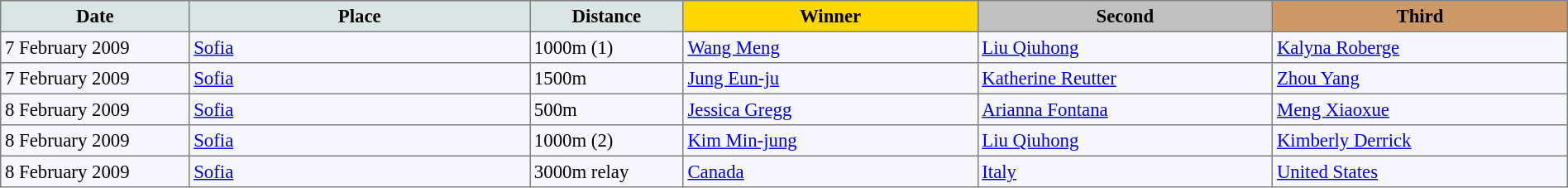<table bgcolor="#f7f8ff" cellpadding="3" cellspacing="0" border="1" style="font-size: 95%; border: gray solid 1px; border-collapse: collapse;">
<tr bgcolor="#CCCCCC">
<td align="center" bgcolor="#DCE5E5" width="150"><strong>Date</strong></td>
<td align="center" bgcolor="#DCE5E5" width="280"><strong>Place</strong></td>
<td align="center" bgcolor="#DCE5E5" width="120"><strong>Distance</strong></td>
<td align="center" bgcolor="gold" width="240"><strong>Winner</strong></td>
<td align="center" bgcolor="silver" width="240"><strong>Second</strong></td>
<td align="center" bgcolor="CC9966" width="240"><strong>Third</strong></td>
</tr>
<tr align="left">
<td>7 February 2009</td>
<td> <a href='#'>Sofia</a></td>
<td>1000m (1)</td>
<td> <a href='#'>Wang Meng</a></td>
<td> <a href='#'>Liu Qiuhong</a></td>
<td> <a href='#'>Kalyna Roberge</a></td>
</tr>
<tr align="left">
<td>7 February 2009</td>
<td> <a href='#'>Sofia</a></td>
<td>1500m</td>
<td> <a href='#'>Jung Eun-ju</a></td>
<td> <a href='#'>Katherine Reutter</a></td>
<td> <a href='#'>Zhou Yang</a></td>
</tr>
<tr align="left">
<td>8 February 2009</td>
<td> <a href='#'>Sofia</a></td>
<td>500m</td>
<td> <a href='#'>Jessica Gregg</a></td>
<td> <a href='#'>Arianna Fontana</a></td>
<td> <a href='#'>Meng Xiaoxue</a></td>
</tr>
<tr align="left">
<td>8 February 2009</td>
<td> <a href='#'>Sofia</a></td>
<td>1000m (2)</td>
<td> <a href='#'>Kim Min-jung</a></td>
<td> <a href='#'>Liu Qiuhong</a></td>
<td> <a href='#'>Kimberly Derrick</a></td>
</tr>
<tr align="left">
<td>8 February 2009</td>
<td> <a href='#'>Sofia</a></td>
<td>3000m relay</td>
<td> <a href='#'>Canada</a></td>
<td> <a href='#'>Italy</a></td>
<td> <a href='#'>United States</a></td>
</tr>
</table>
